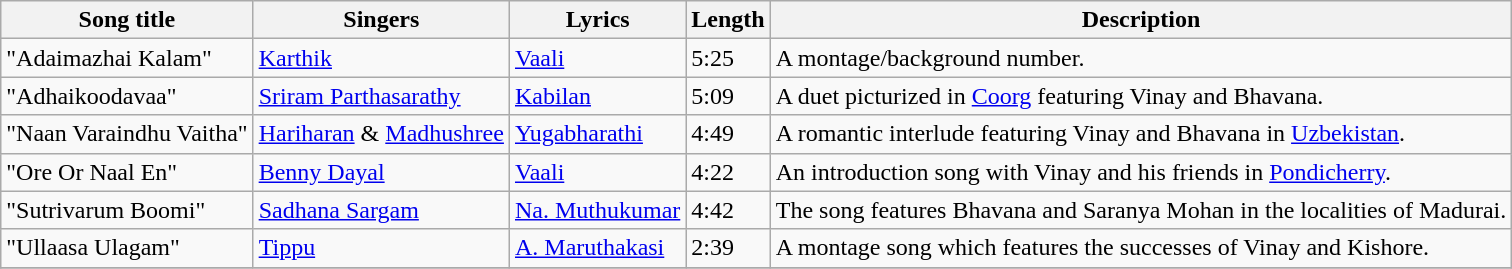<table class="wikitable">
<tr>
<th>Song title</th>
<th>Singers</th>
<th>Lyrics</th>
<th>Length</th>
<th>Description</th>
</tr>
<tr>
<td>"Adaimazhai Kalam"</td>
<td><a href='#'>Karthik</a></td>
<td><a href='#'>Vaali</a></td>
<td>5:25</td>
<td>A montage/background number.</td>
</tr>
<tr>
<td>"Adhaikoodavaa"</td>
<td><a href='#'>Sriram Parthasarathy</a></td>
<td><a href='#'>Kabilan</a></td>
<td>5:09</td>
<td>A duet picturized in <a href='#'>Coorg</a> featuring Vinay and Bhavana.</td>
</tr>
<tr>
<td>"Naan Varaindhu Vaitha"</td>
<td><a href='#'>Hariharan</a> & <a href='#'>Madhushree</a></td>
<td><a href='#'>Yugabharathi</a></td>
<td>4:49</td>
<td>A romantic interlude featuring Vinay and Bhavana in <a href='#'>Uzbekistan</a>. </td>
</tr>
<tr>
<td>"Ore Or Naal En"</td>
<td><a href='#'>Benny Dayal</a></td>
<td><a href='#'>Vaali</a></td>
<td>4:22</td>
<td>An introduction song with Vinay and his friends in <a href='#'>Pondicherry</a>.</td>
</tr>
<tr>
<td>"Sutrivarum Boomi"</td>
<td><a href='#'>Sadhana Sargam</a></td>
<td><a href='#'>Na. Muthukumar</a></td>
<td>4:42</td>
<td>The song features Bhavana and Saranya Mohan in the localities of Madurai.</td>
</tr>
<tr>
<td>"Ullaasa Ulagam"</td>
<td><a href='#'>Tippu</a></td>
<td><a href='#'>A. Maruthakasi</a></td>
<td>2:39</td>
<td>A montage song which features the successes of Vinay and Kishore.</td>
</tr>
<tr>
</tr>
</table>
